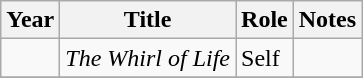<table class="wikitable sortable">
<tr>
<th>Year</th>
<th>Title</th>
<th>Role</th>
<th class="unsortable">Notes</th>
</tr>
<tr>
<td></td>
<td><em>The Whirl of Life</em></td>
<td>Self</td>
<td></td>
</tr>
<tr>
</tr>
</table>
